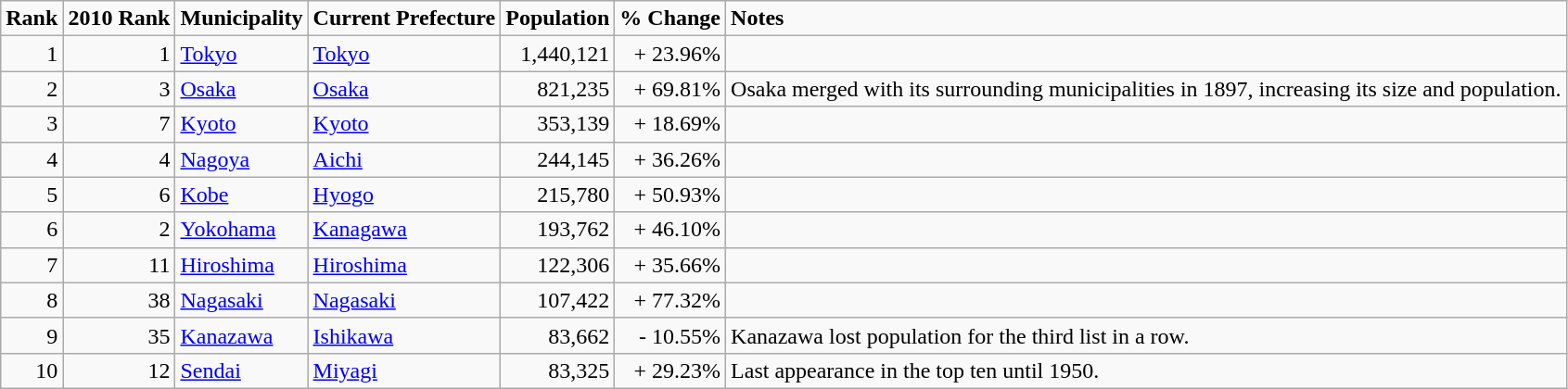<table class="wikitable" style="text-align:right; margin-right:60px">
<tr>
<td align=left><strong>Rank</strong></td>
<td align=left><strong>2010 Rank</strong></td>
<td align=left><strong>Municipality</strong></td>
<td align=left><strong>Current Prefecture</strong></td>
<td align=left><strong>Population</strong></td>
<td align=left><strong>% Change</strong></td>
<td align=left><strong>Notes</strong></td>
</tr>
<tr>
<td>1</td>
<td>1</td>
<td align=left><a href='#'>Tokyo</a></td>
<td align=left><a href='#'>Tokyo</a></td>
<td>1,440,121</td>
<td>+ 23.96%</td>
<td></td>
</tr>
<tr>
<td>2</td>
<td>3</td>
<td align=left><a href='#'>Osaka</a></td>
<td align=left><a href='#'>Osaka</a></td>
<td>821,235</td>
<td>+ 69.81%</td>
<td align=left>Osaka merged with its surrounding municipalities in 1897, increasing its size and population.</td>
</tr>
<tr>
<td>3</td>
<td>7</td>
<td align=left><a href='#'>Kyoto</a></td>
<td align=left><a href='#'>Kyoto</a></td>
<td>353,139</td>
<td>+ 18.69%</td>
<td></td>
</tr>
<tr>
<td>4</td>
<td>4</td>
<td align=left><a href='#'>Nagoya</a></td>
<td align=left><a href='#'>Aichi</a></td>
<td>244,145</td>
<td>+ 36.26%</td>
<td></td>
</tr>
<tr>
<td>5</td>
<td>6</td>
<td align=left><a href='#'>Kobe</a></td>
<td align=left><a href='#'>Hyogo</a></td>
<td>215,780</td>
<td>+ 50.93%</td>
<td></td>
</tr>
<tr>
<td>6</td>
<td>2</td>
<td align=left><a href='#'>Yokohama</a></td>
<td align=left><a href='#'>Kanagawa</a></td>
<td>193,762</td>
<td>+ 46.10%</td>
<td></td>
</tr>
<tr>
<td>7</td>
<td>11</td>
<td align=left><a href='#'>Hiroshima</a></td>
<td align=left><a href='#'>Hiroshima</a></td>
<td>122,306</td>
<td>+ 35.66%</td>
<td></td>
</tr>
<tr>
<td>8</td>
<td>38</td>
<td align=left><a href='#'>Nagasaki</a></td>
<td align=left><a href='#'>Nagasaki</a></td>
<td>107,422</td>
<td>+ 77.32%</td>
<td></td>
</tr>
<tr>
<td>9</td>
<td>35</td>
<td align=left><a href='#'>Kanazawa</a></td>
<td align=left><a href='#'>Ishikawa</a></td>
<td>83,662</td>
<td>- 10.55%</td>
<td align=left>Kanazawa lost population for the third list in a row.</td>
</tr>
<tr>
<td>10</td>
<td>12</td>
<td align=left><a href='#'>Sendai</a></td>
<td align=left><a href='#'>Miyagi</a></td>
<td>83,325</td>
<td>+ 29.23%</td>
<td align=left>Last appearance in the top ten until 1950.</td>
</tr>
</table>
